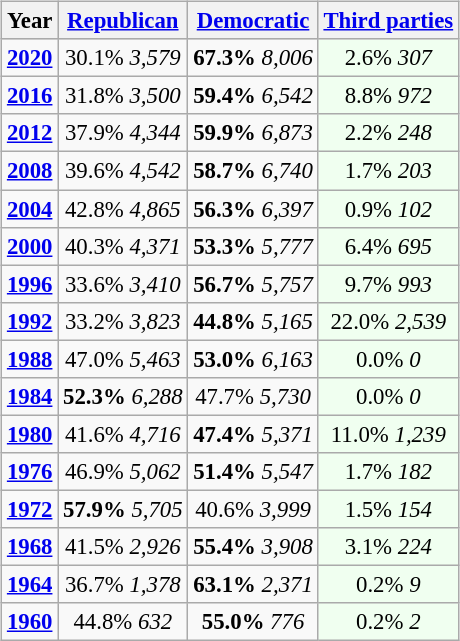<table class="wikitable" style="float:right; font-size:95%;">
<tr bgcolor=lightgrey>
<th>Year</th>
<th><a href='#'>Republican</a></th>
<th><a href='#'>Democratic</a></th>
<th><a href='#'>Third parties</a></th>
</tr>
<tr>
<td style="text-align:center;" ><strong><a href='#'>2020</a></strong></td>
<td style="text-align:center;" >30.1% <em>3,579</em></td>
<td style="text-align:center;" ><strong>67.3%</strong> <em>8,006</em></td>
<td style="text-align:center; background:honeyDew;">2.6% <em>307</em></td>
</tr>
<tr>
<td style="text-align:center;" ><strong><a href='#'>2016</a></strong></td>
<td style="text-align:center;" >31.8% <em>3,500</em></td>
<td style="text-align:center;" ><strong>59.4%</strong> <em>6,542</em></td>
<td style="text-align:center; background:honeyDew;">8.8% <em>972</em></td>
</tr>
<tr>
<td style="text-align:center;" ><strong><a href='#'>2012</a></strong></td>
<td style="text-align:center;" >37.9% <em>4,344</em></td>
<td style="text-align:center;" ><strong>59.9%</strong> <em>6,873</em></td>
<td style="text-align:center; background:honeyDew;">2.2% <em>248</em></td>
</tr>
<tr>
<td style="text-align:center;" ><strong><a href='#'>2008</a></strong></td>
<td style="text-align:center;" >39.6% <em>4,542</em></td>
<td style="text-align:center;" ><strong>58.7%</strong> <em>6,740</em></td>
<td style="text-align:center; background:honeyDew;">1.7% <em>203</em></td>
</tr>
<tr>
<td style="text-align:center;" ><strong><a href='#'>2004</a></strong></td>
<td style="text-align:center;" >42.8% <em>4,865</em></td>
<td style="text-align:center;" ><strong>56.3%</strong> <em>6,397</em></td>
<td style="text-align:center; background:honeyDew;">0.9% <em>102</em></td>
</tr>
<tr>
<td style="text-align:center;" ><strong><a href='#'>2000</a></strong></td>
<td style="text-align:center;" >40.3% <em>4,371</em></td>
<td style="text-align:center;" ><strong>53.3%</strong> <em>5,777</em></td>
<td style="text-align:center; background:honeyDew;">6.4% <em>695</em></td>
</tr>
<tr>
<td style="text-align:center;" ><strong><a href='#'>1996</a></strong></td>
<td style="text-align:center;" >33.6% <em>3,410</em></td>
<td style="text-align:center;" ><strong>56.7%</strong> <em>5,757</em></td>
<td style="text-align:center; background:honeyDew;">9.7% <em>993</em></td>
</tr>
<tr>
<td style="text-align:center;" ><strong><a href='#'>1992</a></strong></td>
<td style="text-align:center;" >33.2% <em>3,823</em></td>
<td style="text-align:center;" ><strong>44.8%</strong> <em>5,165</em></td>
<td style="text-align:center; background:honeyDew;">22.0% <em>2,539</em></td>
</tr>
<tr>
<td style="text-align:center;" ><strong><a href='#'>1988</a></strong></td>
<td style="text-align:center;" >47.0% <em>5,463</em></td>
<td style="text-align:center;" ><strong>53.0%</strong> <em>6,163</em></td>
<td style="text-align:center; background:honeyDew;">0.0% <em>0</em></td>
</tr>
<tr>
<td style="text-align:center;" ><strong><a href='#'>1984</a></strong></td>
<td style="text-align:center;" ><strong>52.3%</strong> <em>6,288</em></td>
<td style="text-align:center;" >47.7% <em>5,730</em></td>
<td style="text-align:center; background:honeyDew;">0.0% <em>0</em></td>
</tr>
<tr>
<td style="text-align:center;" ><strong><a href='#'>1980</a></strong></td>
<td style="text-align:center;" >41.6% <em>4,716</em></td>
<td style="text-align:center;" ><strong>47.4%</strong> <em>5,371</em></td>
<td style="text-align:center; background:honeyDew;">11.0% <em>1,239</em></td>
</tr>
<tr>
<td style="text-align:center;" ><strong><a href='#'>1976</a></strong></td>
<td style="text-align:center;" >46.9% <em>5,062</em></td>
<td style="text-align:center;" ><strong>51.4%</strong> <em>5,547</em></td>
<td style="text-align:center; background:honeyDew;">1.7% <em>182</em></td>
</tr>
<tr>
<td style="text-align:center;" ><strong><a href='#'>1972</a></strong></td>
<td style="text-align:center;" ><strong>57.9%</strong> <em>5,705</em></td>
<td style="text-align:center;" >40.6% <em>3,999</em></td>
<td style="text-align:center; background:honeyDew;">1.5% <em>154</em></td>
</tr>
<tr>
<td style="text-align:center;" ><strong><a href='#'>1968</a></strong></td>
<td style="text-align:center;" >41.5% <em>2,926</em></td>
<td style="text-align:center;" ><strong>55.4%</strong> <em>3,908</em></td>
<td style="text-align:center; background:honeyDew;">3.1% <em>224</em></td>
</tr>
<tr>
<td style="text-align:center;" ><strong><a href='#'>1964</a></strong></td>
<td style="text-align:center;" >36.7% <em>1,378</em></td>
<td style="text-align:center;" ><strong>63.1%</strong> <em>2,371</em></td>
<td style="text-align:center; background:honeyDew;">0.2% <em>9</em></td>
</tr>
<tr>
<td style="text-align:center;" ><strong><a href='#'>1960</a></strong></td>
<td style="text-align:center;" >44.8% <em>632</em></td>
<td style="text-align:center;" ><strong>55.0%</strong> <em>776</em></td>
<td style="text-align:center; background:honeyDew;">0.2% <em>2</em></td>
</tr>
</table>
